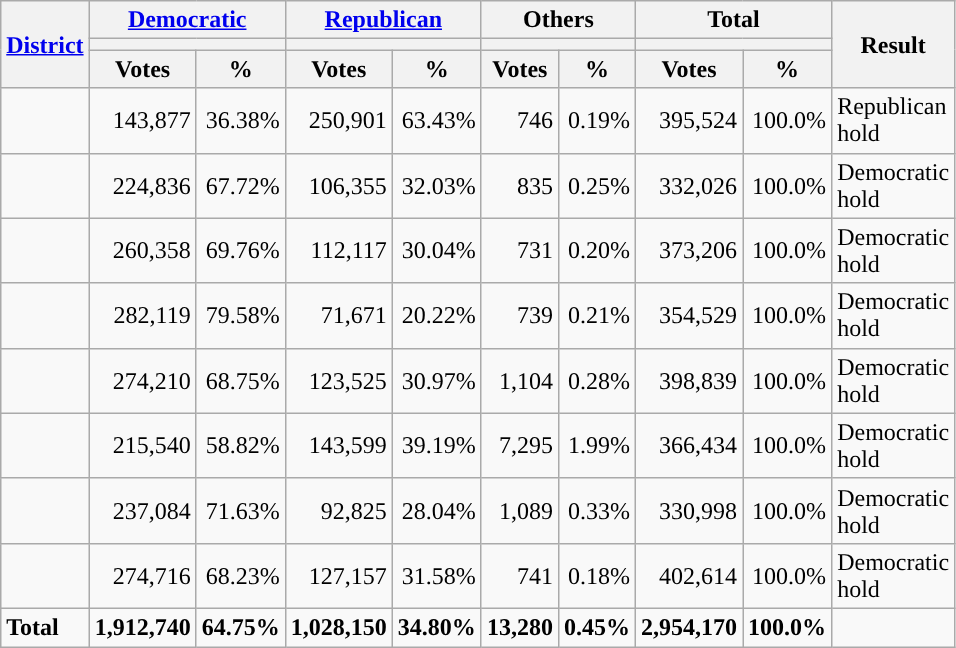<table class="wikitable plainrowheaders sortable" style="font-size:100%; text-align:right;">
<tr>
<th scope=col rowspan=3><a href='#'>District</a></th>
<th scope=col colspan=2><a href='#'>Democratic</a></th>
<th scope=col colspan=2><a href='#'>Republican</a></th>
<th scope=col colspan=2>Others</th>
<th scope=col colspan=2>Total</th>
<th scope=col rowspan=3>Result</th>
</tr>
<tr>
<th scope=col colspan=2 style="background:"></th>
<th scope=col colspan=2 style="background:"></th>
<th scope=col colspan=2></th>
<th scope=col colspan=2></th>
</tr>
<tr>
<th scope=col data-sort-type="number">Votes</th>
<th scope=col data-sort-type="number">%</th>
<th scope=col data-sort-type="number">Votes</th>
<th scope=col data-sort-type="number">%</th>
<th scope=col data-sort-type="number">Votes</th>
<th scope=col data-sort-type="number">%</th>
<th scope=col data-sort-type="number">Votes</th>
<th scope=col data-sort-type="number">%</th>
</tr>
<tr>
<td align=left></td>
<td>143,877</td>
<td>36.38%</td>
<td>250,901</td>
<td>63.43%</td>
<td>746</td>
<td>0.19%</td>
<td>395,524</td>
<td>100.0%</td>
<td align=left>Republican<br>hold</td>
</tr>
<tr>
<td align=left></td>
<td>224,836</td>
<td>67.72%</td>
<td>106,355</td>
<td>32.03%</td>
<td>835</td>
<td>0.25%</td>
<td>332,026</td>
<td>100.0%</td>
<td align=left>Democratic<br>hold</td>
</tr>
<tr>
<td align=left></td>
<td>260,358</td>
<td>69.76%</td>
<td>112,117</td>
<td>30.04%</td>
<td>731</td>
<td>0.20%</td>
<td>373,206</td>
<td>100.0%</td>
<td align=left>Democratic<br>hold</td>
</tr>
<tr>
<td align=left></td>
<td>282,119</td>
<td>79.58%</td>
<td>71,671</td>
<td>20.22%</td>
<td>739</td>
<td>0.21%</td>
<td>354,529</td>
<td>100.0%</td>
<td align=left>Democratic<br>hold</td>
</tr>
<tr>
<td align=left></td>
<td>274,210</td>
<td>68.75%</td>
<td>123,525</td>
<td>30.97%</td>
<td>1,104</td>
<td>0.28%</td>
<td>398,839</td>
<td>100.0%</td>
<td align=left>Democratic<br>hold</td>
</tr>
<tr>
<td align=left></td>
<td>215,540</td>
<td>58.82%</td>
<td>143,599</td>
<td>39.19%</td>
<td>7,295</td>
<td>1.99%</td>
<td>366,434</td>
<td>100.0%</td>
<td align=left>Democratic<br>hold</td>
</tr>
<tr>
<td align=left></td>
<td>237,084</td>
<td>71.63%</td>
<td>92,825</td>
<td>28.04%</td>
<td>1,089</td>
<td>0.33%</td>
<td>330,998</td>
<td>100.0%</td>
<td align=left>Democratic<br>hold</td>
</tr>
<tr>
<td align=left></td>
<td>274,716</td>
<td>68.23%</td>
<td>127,157</td>
<td>31.58%</td>
<td>741</td>
<td>0.18%</td>
<td>402,614</td>
<td>100.0%</td>
<td align=left>Democratic<br>hold</td>
</tr>
<tr class="sortbottom" style="font-weight:bold">
<td align=left>Total</td>
<td>1,912,740</td>
<td>64.75%</td>
<td>1,028,150</td>
<td>34.80%</td>
<td>13,280</td>
<td>0.45%</td>
<td>2,954,170</td>
<td>100.0%</td>
<td></td>
</tr>
</table>
